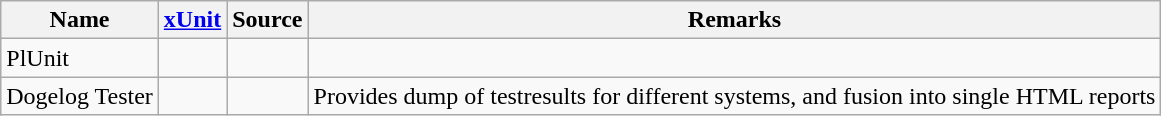<table class="wikitable sortable">
<tr>
<th>Name</th>
<th><a href='#'>xUnit</a></th>
<th>Source</th>
<th>Remarks</th>
</tr>
<tr>
<td>PlUnit</td>
<td></td>
<td></td>
<td></td>
</tr>
<tr>
<td>Dogelog Tester</td>
<td></td>
<td></td>
<td>Provides dump of testresults for different systems, and fusion into single HTML reports</td>
</tr>
</table>
